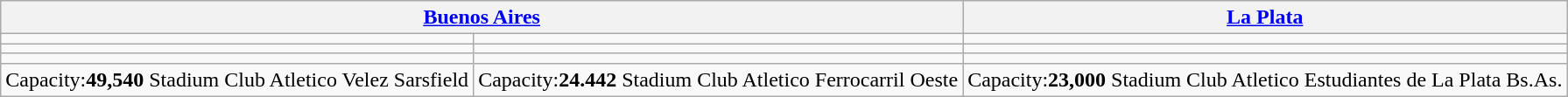<table class="wikitable">
<tr>
<th colspan=2><a href='#'>Buenos Aires</a></th>
<th><a href='#'>La Plata</a></th>
</tr>
<tr>
<td></td>
<td></td>
<td></td>
</tr>
<tr>
<td></td>
<td></td>
<td></td>
</tr>
<tr>
<td><small></small></td>
<td><small></small></td>
<td><small></small></td>
</tr>
<tr>
<td>Capacity:<strong>49,540</strong> Stadium Club Atletico Velez Sarsfield</td>
<td>Capacity:<strong>24.442</strong> Stadium Club Atletico Ferrocarril Oeste</td>
<td>Capacity:<strong>23,000</strong> Stadium Club Atletico Estudiantes de La Plata Bs.As.</td>
</tr>
</table>
